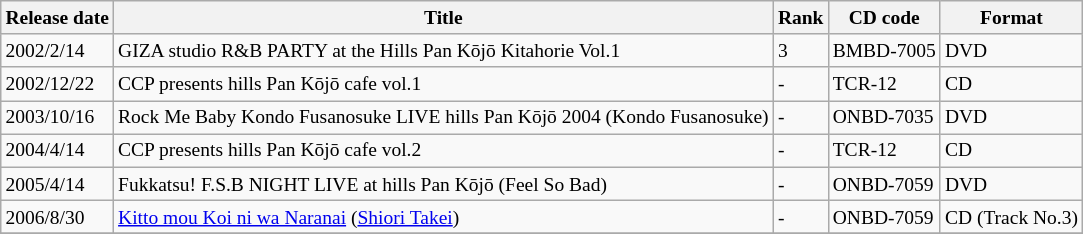<table class=wikitable style="font-size:small">
<tr>
<th>Release date</th>
<th>Title</th>
<th>Rank</th>
<th>CD code</th>
<th>Format</th>
</tr>
<tr>
<td>2002/2/14</td>
<td>GIZA studio R&B PARTY at the Hills Pan Kōjō Kitahorie Vol.1</td>
<td>3</td>
<td>BMBD-7005</td>
<td>DVD</td>
</tr>
<tr>
<td>2002/12/22</td>
<td>CCP presents hills Pan Kōjō cafe vol.1</td>
<td>- </td>
<td>TCR-12</td>
<td>CD</td>
</tr>
<tr>
<td>2003/10/16</td>
<td>Rock Me Baby Kondo Fusanosuke LIVE hills Pan Kōjō 2004 (Kondo Fusanosuke)</td>
<td>- </td>
<td>ONBD-7035</td>
<td>DVD</td>
</tr>
<tr>
<td>2004/4/14</td>
<td>CCP presents hills Pan Kōjō cafe vol.2</td>
<td>- </td>
<td>TCR-12</td>
<td>CD</td>
</tr>
<tr>
<td>2005/4/14</td>
<td>Fukkatsu! F.S.B NIGHT LIVE at hills Pan Kōjō (Feel So Bad)</td>
<td>- </td>
<td>ONBD-7059</td>
<td>DVD</td>
</tr>
<tr>
<td>2006/8/30</td>
<td><a href='#'>Kitto mou Koi ni wa Naranai</a> (<a href='#'>Shiori Takei</a>)</td>
<td>- </td>
<td>ONBD-7059</td>
<td>CD (Track No.3)</td>
</tr>
<tr>
</tr>
</table>
